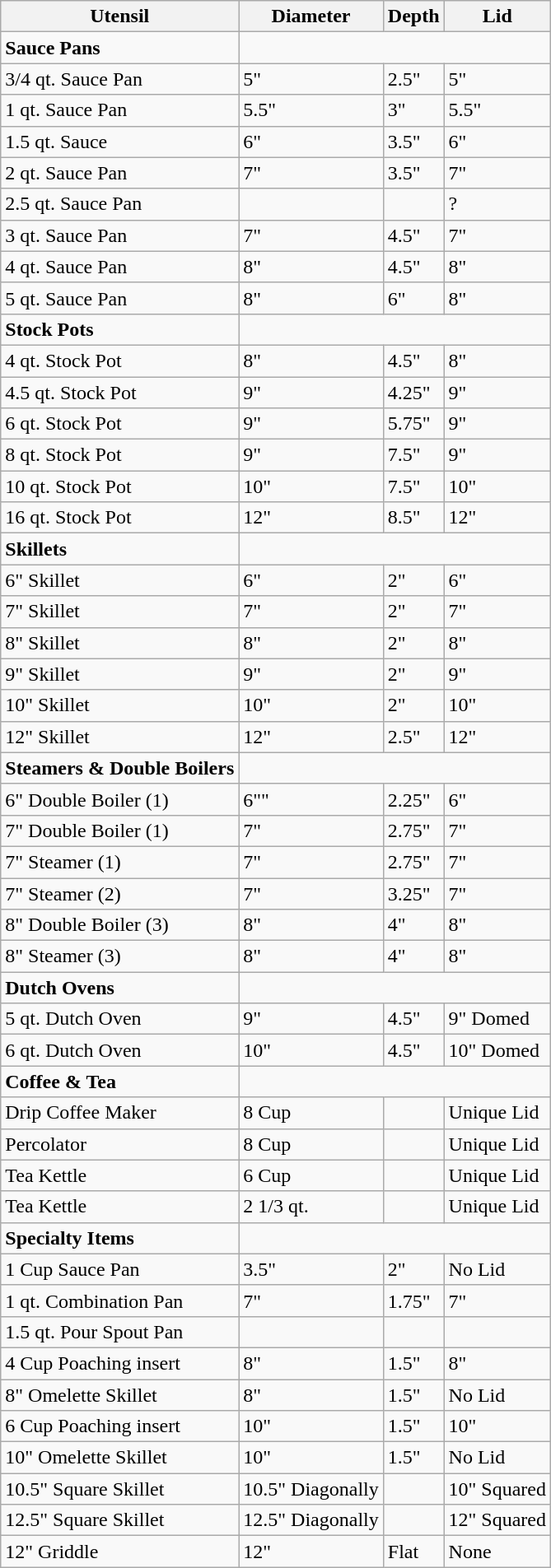<table class="wikitable">
<tr>
<th>Utensil</th>
<th>Diameter</th>
<th>Depth</th>
<th>Lid</th>
</tr>
<tr>
<td><strong>Sauce Pans </strong></td>
</tr>
<tr>
<td>3/4 qt. Sauce Pan</td>
<td>5"</td>
<td>2.5"</td>
<td>5"</td>
</tr>
<tr>
<td>1 qt. Sauce Pan</td>
<td>5.5"</td>
<td>3"</td>
<td>5.5"</td>
</tr>
<tr>
<td>1.5 qt. Sauce</td>
<td>6"</td>
<td>3.5"</td>
<td>6"</td>
</tr>
<tr>
<td>2 qt. Sauce Pan</td>
<td>7"</td>
<td>3.5"</td>
<td>7"</td>
</tr>
<tr>
<td>2.5 qt. Sauce Pan</td>
<td></td>
<td></td>
<td>?</td>
</tr>
<tr>
<td>3 qt. Sauce Pan</td>
<td>7"</td>
<td>4.5"</td>
<td>7"</td>
</tr>
<tr>
<td>4 qt. Sauce Pan</td>
<td>8"</td>
<td>4.5"</td>
<td>8"</td>
</tr>
<tr>
<td>5 qt. Sauce Pan</td>
<td>8"</td>
<td>6"</td>
<td>8"</td>
</tr>
<tr>
<td><strong>Stock Pots</strong></td>
</tr>
<tr>
<td>4 qt. Stock Pot</td>
<td>8"</td>
<td>4.5"</td>
<td>8"</td>
</tr>
<tr>
<td>4.5 qt. Stock Pot</td>
<td>9"</td>
<td>4.25"</td>
<td>9"</td>
</tr>
<tr>
<td>6 qt. Stock Pot</td>
<td>9"</td>
<td>5.75"</td>
<td>9"</td>
</tr>
<tr>
<td>8 qt. Stock Pot</td>
<td>9"</td>
<td>7.5"</td>
<td>9"</td>
</tr>
<tr>
<td>10 qt. Stock Pot</td>
<td>10"</td>
<td>7.5"</td>
<td>10"</td>
</tr>
<tr>
<td>16 qt. Stock Pot</td>
<td>12"</td>
<td>8.5"</td>
<td>12"</td>
</tr>
<tr>
<td><strong>Skillets</strong></td>
</tr>
<tr>
<td>6" Skillet</td>
<td>6"</td>
<td>2"</td>
<td>6"</td>
</tr>
<tr>
<td>7" Skillet</td>
<td>7"</td>
<td>2"</td>
<td>7"</td>
</tr>
<tr>
<td>8" Skillet</td>
<td>8"</td>
<td>2"</td>
<td>8"</td>
</tr>
<tr>
<td>9" Skillet</td>
<td>9"</td>
<td>2"</td>
<td>9"</td>
</tr>
<tr>
<td>10" Skillet</td>
<td>10"</td>
<td>2"</td>
<td>10"</td>
</tr>
<tr>
<td>12" Skillet</td>
<td>12"</td>
<td>2.5"</td>
<td>12"</td>
</tr>
<tr>
<td><strong>Steamers & Double Boilers</strong></td>
</tr>
<tr>
<td>6" Double Boiler (1)</td>
<td>6""</td>
<td>2.25"</td>
<td>6"</td>
</tr>
<tr>
<td>7" Double Boiler (1)</td>
<td>7"</td>
<td>2.75"</td>
<td>7"</td>
</tr>
<tr>
<td>7" Steamer (1)</td>
<td>7"</td>
<td>2.75"</td>
<td>7"</td>
</tr>
<tr>
<td>7" Steamer (2)</td>
<td>7"</td>
<td>3.25"</td>
<td>7"</td>
</tr>
<tr>
<td>8" Double Boiler (3)</td>
<td>8"</td>
<td>4"</td>
<td>8"</td>
</tr>
<tr>
<td>8" Steamer (3)</td>
<td>8"</td>
<td>4"</td>
<td>8"</td>
</tr>
<tr>
<td><strong>Dutch Ovens</strong></td>
</tr>
<tr>
<td>5 qt. Dutch Oven</td>
<td>9"</td>
<td>4.5"</td>
<td>9" Domed</td>
</tr>
<tr>
<td>6 qt. Dutch Oven</td>
<td>10"</td>
<td>4.5"</td>
<td>10" Domed</td>
</tr>
<tr>
<td><strong>Coffee & Tea</strong></td>
</tr>
<tr>
<td>Drip Coffee Maker</td>
<td>8 Cup</td>
<td></td>
<td>Unique Lid</td>
</tr>
<tr>
<td>Percolator</td>
<td>8 Cup</td>
<td></td>
<td>Unique Lid</td>
</tr>
<tr>
<td>Tea Kettle</td>
<td>6 Cup</td>
<td></td>
<td>Unique Lid</td>
</tr>
<tr>
<td>Tea Kettle</td>
<td>2 1/3 qt.</td>
<td></td>
<td>Unique Lid</td>
</tr>
<tr>
<td><strong>Specialty Items</strong></td>
</tr>
<tr>
<td>1 Cup Sauce Pan</td>
<td>3.5"</td>
<td>2"</td>
<td>No Lid</td>
</tr>
<tr>
<td>1 qt. Combination Pan</td>
<td>7"</td>
<td>1.75"</td>
<td>7"</td>
</tr>
<tr>
<td>1.5 qt. Pour Spout Pan</td>
<td></td>
<td></td>
<td></td>
</tr>
<tr>
<td>4 Cup Poaching insert</td>
<td>8"</td>
<td>1.5"</td>
<td>8"</td>
</tr>
<tr>
<td>8" Omelette Skillet</td>
<td>8"</td>
<td>1.5"</td>
<td>No Lid</td>
</tr>
<tr>
<td>6 Cup Poaching insert</td>
<td>10"</td>
<td>1.5"</td>
<td>10"</td>
</tr>
<tr>
<td>10" Omelette Skillet</td>
<td>10"</td>
<td>1.5"</td>
<td>No Lid</td>
</tr>
<tr>
<td>10.5" Square Skillet</td>
<td>10.5" Diagonally</td>
<td></td>
<td>10" Squared</td>
</tr>
<tr>
<td>12.5" Square Skillet</td>
<td>12.5" Diagonally</td>
<td></td>
<td>12" Squared</td>
</tr>
<tr>
<td>12" Griddle</td>
<td>12"</td>
<td>Flat</td>
<td>None</td>
</tr>
</table>
